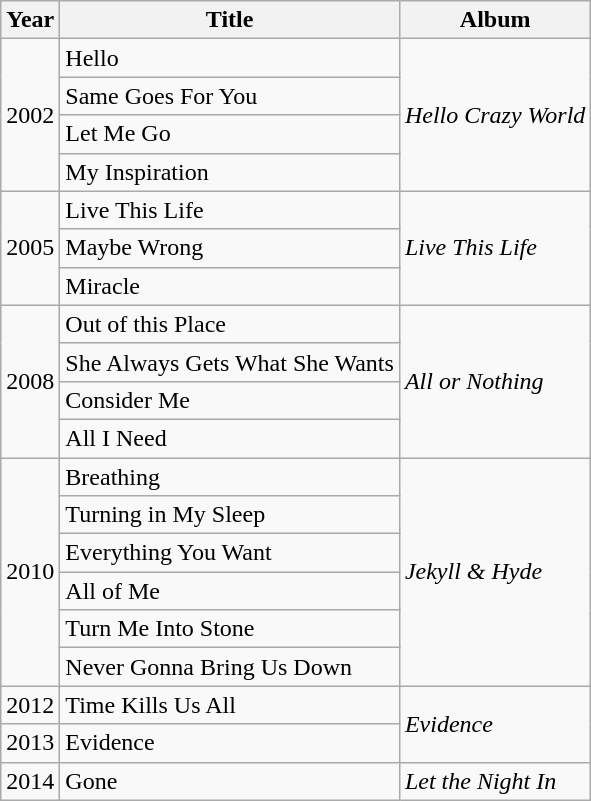<table class="wikitable">
<tr>
<th>Year</th>
<th>Title</th>
<th>Album</th>
</tr>
<tr>
<td rowspan="4">2002</td>
<td>Hello</td>
<td rowspan="4"><em>Hello Crazy World</em></td>
</tr>
<tr>
<td>Same Goes For You</td>
</tr>
<tr>
<td>Let Me Go</td>
</tr>
<tr>
<td>My Inspiration</td>
</tr>
<tr>
<td rowspan="3">2005</td>
<td>Live This Life</td>
<td rowspan="3"><em>Live This Life</em></td>
</tr>
<tr>
<td>Maybe Wrong</td>
</tr>
<tr>
<td>Miracle</td>
</tr>
<tr>
<td rowspan="4">2008</td>
<td>Out of this Place</td>
<td rowspan="4"><em>All or Nothing</em></td>
</tr>
<tr>
<td>She Always Gets What She Wants</td>
</tr>
<tr>
<td>Consider Me</td>
</tr>
<tr>
<td>All I Need</td>
</tr>
<tr>
<td rowspan="6">2010</td>
<td>Breathing</td>
<td rowspan="6"><em>Jekyll & Hyde</em></td>
</tr>
<tr>
<td>Turning in My Sleep</td>
</tr>
<tr>
<td>Everything You Want</td>
</tr>
<tr>
<td>All of Me</td>
</tr>
<tr>
<td>Turn Me Into Stone</td>
</tr>
<tr>
<td>Never Gonna Bring Us Down</td>
</tr>
<tr>
<td>2012</td>
<td>Time Kills Us All</td>
<td rowspan="2"><em>Evidence</em></td>
</tr>
<tr>
<td>2013</td>
<td>Evidence</td>
</tr>
<tr>
<td>2014</td>
<td>Gone</td>
<td rowspan="6"><em>Let the Night In</em></td>
</tr>
</table>
